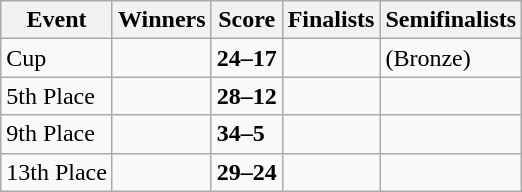<table class="wikitable">
<tr>
<th>Event</th>
<th>Winners</th>
<th>Score</th>
<th>Finalists</th>
<th>Semifinalists</th>
</tr>
<tr>
<td>Cup</td>
<td><strong></strong></td>
<td><strong>24–17</strong></td>
<td></td>
<td> (Bronze)<br></td>
</tr>
<tr>
<td>5th Place</td>
<td><strong></strong></td>
<td><strong>28–12</strong></td>
<td></td>
<td><br></td>
</tr>
<tr>
<td>9th Place</td>
<td><strong></strong></td>
<td><strong>34–5</strong></td>
<td></td>
<td><br></td>
</tr>
<tr>
<td>13th Place</td>
<td><strong></strong></td>
<td><strong>29–24</strong></td>
<td></td>
<td><br><s></s></td>
</tr>
</table>
